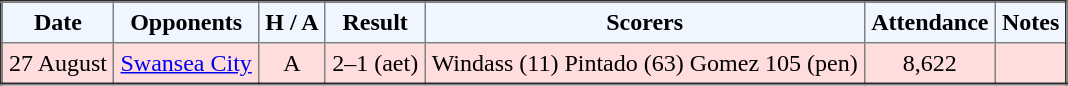<table border="2" cellpadding="4" style="border-collapse:collapse; text-align:center;">
<tr style="background:#f0f6ff;">
<th>Date</th>
<th>Opponents</th>
<th>H / A</th>
<th>Result</th>
<th>Scorers</th>
<th>Attendance</th>
<th>Notes</th>
</tr>
<tr style="background:#fdd;">
<td>27 August</td>
<td><a href='#'>Swansea City</a></td>
<td>A</td>
<td>2–1 (aet)</td>
<td>Windass (11) Pintado (63) Gomez 105 (pen)</td>
<td>8,622</td>
<td> </td>
</tr>
</table>
